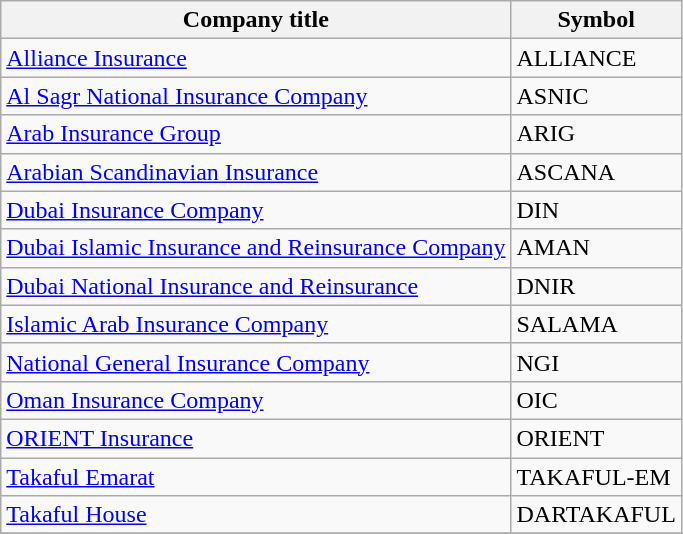<table class="wikitable">
<tr>
<th>Company title</th>
<th>Symbol</th>
</tr>
<tr>
<td><a href='#'>Alliance Insurance</a></td>
<td>ALLIANCE</td>
</tr>
<tr>
<td><a href='#'>Al Sagr National Insurance Company</a></td>
<td>ASNIC</td>
</tr>
<tr>
<td><a href='#'>Arab Insurance Group</a></td>
<td>ARIG</td>
</tr>
<tr>
<td><a href='#'>Arabian Scandinavian Insurance</a></td>
<td>ASCANA</td>
</tr>
<tr>
<td><a href='#'>Dubai Insurance Company</a></td>
<td>DIN</td>
</tr>
<tr>
<td><a href='#'>Dubai Islamic Insurance and Reinsurance Company</a></td>
<td>AMAN</td>
</tr>
<tr>
<td><a href='#'>Dubai National Insurance and Reinsurance</a></td>
<td>DNIR</td>
</tr>
<tr>
<td><a href='#'>Islamic Arab Insurance Company</a></td>
<td>SALAMA</td>
</tr>
<tr>
<td><a href='#'>National General Insurance Company</a></td>
<td>NGI</td>
</tr>
<tr>
<td><a href='#'>Oman Insurance Company</a></td>
<td>OIC</td>
</tr>
<tr>
<td><a href='#'>ORIENT Insurance</a></td>
<td>ORIENT</td>
</tr>
<tr>
<td><a href='#'>Takaful Emarat</a></td>
<td>TAKAFUL-EM</td>
</tr>
<tr>
<td><a href='#'>Takaful House</a></td>
<td>DARTAKAFUL</td>
</tr>
<tr>
</tr>
</table>
